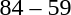<table style="text-align:center;">
<tr>
<th width=200></th>
<th width=100></th>
<th width=200></th>
<th></th>
</tr>
<tr>
<td align=right><strong></strong></td>
<td>84 – 59</td>
<td align=left></td>
</tr>
</table>
